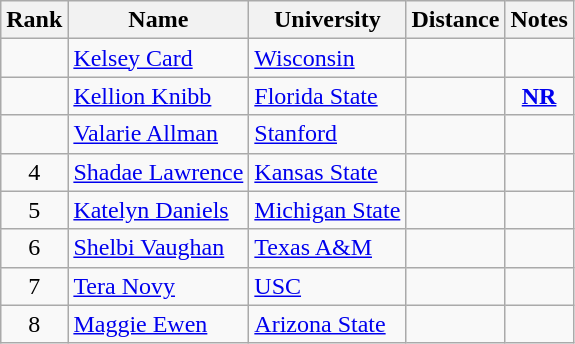<table class="wikitable sortable" style="text-align:center">
<tr>
<th>Rank</th>
<th>Name</th>
<th>University</th>
<th>Distance</th>
<th>Notes</th>
</tr>
<tr>
<td></td>
<td align=left><a href='#'>Kelsey Card</a></td>
<td align=left><a href='#'>Wisconsin</a></td>
<td></td>
<td></td>
</tr>
<tr>
<td></td>
<td align=left><a href='#'>Kellion Knibb</a> </td>
<td align=left><a href='#'>Florida State</a></td>
<td></td>
<td><strong><a href='#'>NR</a></strong></td>
</tr>
<tr>
<td></td>
<td align=left><a href='#'>Valarie Allman</a></td>
<td align=left><a href='#'>Stanford</a></td>
<td></td>
<td></td>
</tr>
<tr>
<td>4</td>
<td align=left><a href='#'>Shadae Lawrence</a> </td>
<td align=left><a href='#'>Kansas State</a></td>
<td></td>
<td></td>
</tr>
<tr>
<td>5</td>
<td align=left><a href='#'>Katelyn Daniels</a></td>
<td align=left><a href='#'>Michigan State</a></td>
<td></td>
<td></td>
</tr>
<tr>
<td>6</td>
<td align=left><a href='#'>Shelbi Vaughan</a></td>
<td align=left><a href='#'>Texas A&M</a></td>
<td></td>
<td></td>
</tr>
<tr>
<td>7</td>
<td align=left><a href='#'>Tera Novy</a></td>
<td align=left><a href='#'>USC</a></td>
<td></td>
<td></td>
</tr>
<tr>
<td>8</td>
<td align=left><a href='#'>Maggie Ewen</a></td>
<td align=left><a href='#'>Arizona State</a></td>
<td></td>
<td></td>
</tr>
</table>
